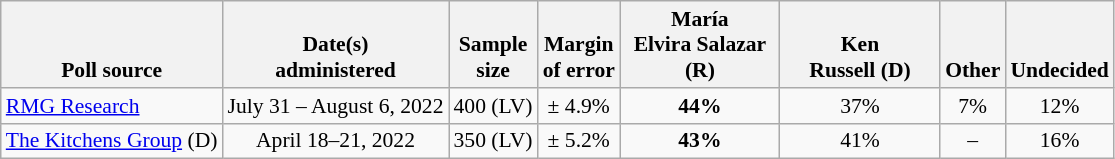<table class="wikitable" style="font-size:90%;text-align:center;">
<tr valign=bottom>
<th>Poll source</th>
<th>Date(s)<br>administered</th>
<th>Sample<br>size</th>
<th>Margin<br>of error</th>
<th style="width:100px;">María<br><span>Elvira Salazar (R)</span></th>
<th style="width:100px;">Ken<br>Russell (D)</th>
<th>Other</th>
<th>Undecided</th>
</tr>
<tr>
<td style="text-align:left;"><a href='#'>RMG Research</a></td>
<td>July 31 – August 6, 2022</td>
<td>400 (LV)</td>
<td>± 4.9%</td>
<td><strong>44%</strong></td>
<td>37%</td>
<td>7%</td>
<td>12%</td>
</tr>
<tr>
<td style="text-align:left;"><a href='#'>The Kitchens Group</a> (D)</td>
<td>April 18–21, 2022</td>
<td>350 (LV)</td>
<td>± 5.2%</td>
<td><strong>43%</strong></td>
<td>41%</td>
<td>–</td>
<td>16%</td>
</tr>
</table>
